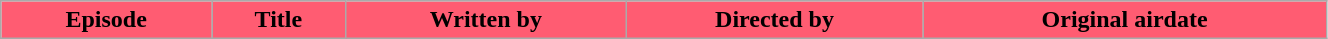<table class="wikitable plainrowheaders" style="width:70%;">
<tr>
<th style="background:#FF5C72;">Episode</th>
<th style="background:#FF5C72;">Title</th>
<th style="background:#FF5C72;">Written by</th>
<th style="background:#FF5C72;">Directed by</th>
<th style="background:#FF5C72;">Original airdate<br>




</th>
</tr>
</table>
